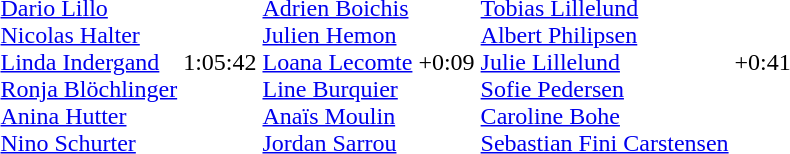<table>
<tr>
<td></td>
<td><br><a href='#'>Dario Lillo</a><br><a href='#'>Nicolas Halter</a><br><a href='#'>Linda Indergand</a><br><a href='#'>Ronja Blöchlinger</a><br><a href='#'>Anina Hutter</a><br><a href='#'>Nino Schurter</a></td>
<td>1:05:42</td>
<td><br><a href='#'>Adrien Boichis</a><br><a href='#'>Julien Hemon</a><br><a href='#'>Loana Lecomte</a><br><a href='#'>Line Burquier</a><br><a href='#'>Anaïs Moulin</a><br><a href='#'>Jordan Sarrou</a></td>
<td>+0:09</td>
<td><br><a href='#'>Tobias Lillelund</a><br><a href='#'>Albert Philipsen</a><br><a href='#'>Julie Lillelund</a><br><a href='#'>Sofie Pedersen</a><br><a href='#'>Caroline Bohe</a><br><a href='#'>Sebastian Fini Carstensen</a></td>
<td>+0:41</td>
</tr>
</table>
